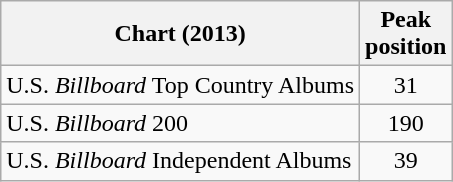<table class="wikitable">
<tr>
<th>Chart (2013)</th>
<th>Peak<br>position</th>
</tr>
<tr>
<td>U.S. <em>Billboard</em> Top Country Albums</td>
<td style="text-align:center;">31</td>
</tr>
<tr>
<td>U.S. <em>Billboard</em> 200</td>
<td style="text-align:center;">190</td>
</tr>
<tr>
<td>U.S. <em>Billboard</em> Independent Albums</td>
<td style="text-align:center;">39</td>
</tr>
</table>
